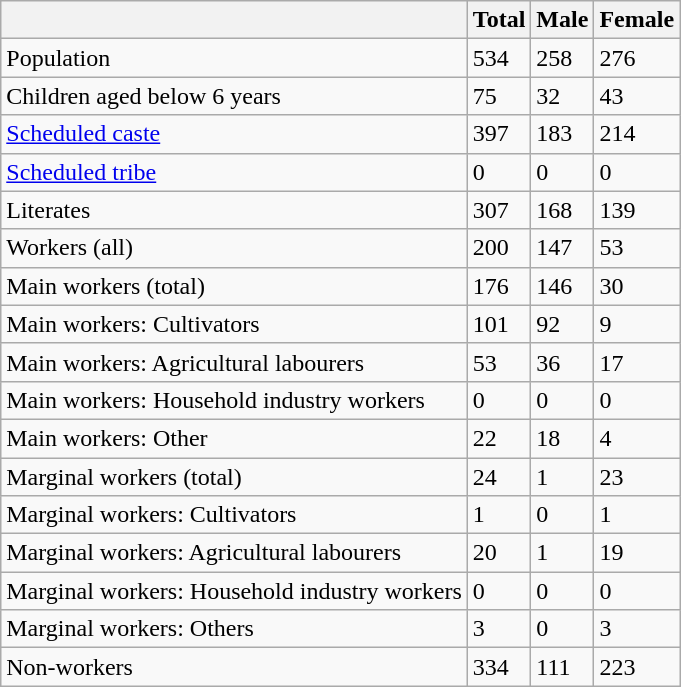<table class="wikitable sortable">
<tr>
<th></th>
<th>Total</th>
<th>Male</th>
<th>Female</th>
</tr>
<tr>
<td>Population</td>
<td>534</td>
<td>258</td>
<td>276</td>
</tr>
<tr>
<td>Children aged below 6 years</td>
<td>75</td>
<td>32</td>
<td>43</td>
</tr>
<tr>
<td><a href='#'>Scheduled caste</a></td>
<td>397</td>
<td>183</td>
<td>214</td>
</tr>
<tr>
<td><a href='#'>Scheduled tribe</a></td>
<td>0</td>
<td>0</td>
<td>0</td>
</tr>
<tr>
<td>Literates</td>
<td>307</td>
<td>168</td>
<td>139</td>
</tr>
<tr>
<td>Workers (all)</td>
<td>200</td>
<td>147</td>
<td>53</td>
</tr>
<tr>
<td>Main workers (total)</td>
<td>176</td>
<td>146</td>
<td>30</td>
</tr>
<tr>
<td>Main workers: Cultivators</td>
<td>101</td>
<td>92</td>
<td>9</td>
</tr>
<tr>
<td>Main workers: Agricultural labourers</td>
<td>53</td>
<td>36</td>
<td>17</td>
</tr>
<tr>
<td>Main workers: Household industry workers</td>
<td>0</td>
<td>0</td>
<td>0</td>
</tr>
<tr>
<td>Main workers: Other</td>
<td>22</td>
<td>18</td>
<td>4</td>
</tr>
<tr>
<td>Marginal workers (total)</td>
<td>24</td>
<td>1</td>
<td>23</td>
</tr>
<tr>
<td>Marginal workers: Cultivators</td>
<td>1</td>
<td>0</td>
<td>1</td>
</tr>
<tr>
<td>Marginal workers: Agricultural labourers</td>
<td>20</td>
<td>1</td>
<td>19</td>
</tr>
<tr>
<td>Marginal workers: Household industry workers</td>
<td>0</td>
<td>0</td>
<td>0</td>
</tr>
<tr>
<td>Marginal workers: Others</td>
<td>3</td>
<td>0</td>
<td>3</td>
</tr>
<tr>
<td>Non-workers</td>
<td>334</td>
<td>111</td>
<td>223</td>
</tr>
</table>
